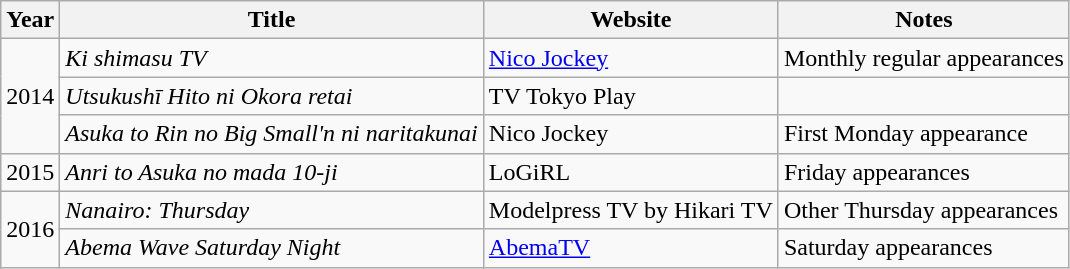<table class="wikitable">
<tr>
<th>Year</th>
<th>Title</th>
<th>Website</th>
<th>Notes</th>
</tr>
<tr>
<td rowspan="3">2014</td>
<td><em>Ki shimasu TV</em></td>
<td><a href='#'>Nico Jockey</a></td>
<td>Monthly regular appearances</td>
</tr>
<tr>
<td><em>Utsukushī Hito ni Okora retai</em></td>
<td>TV Tokyo Play</td>
<td></td>
</tr>
<tr>
<td><em>Asuka to Rin no Big Small'n ni naritakunai</em></td>
<td>Nico Jockey</td>
<td>First Monday appearance</td>
</tr>
<tr>
<td>2015</td>
<td><em>Anri to Asuka no mada 10-ji</em></td>
<td>LoGiRL</td>
<td>Friday appearances</td>
</tr>
<tr>
<td rowspan="2">2016</td>
<td><em>Nanairo: Thursday</em></td>
<td>Modelpress TV by Hikari TV</td>
<td>Other Thursday appearances</td>
</tr>
<tr>
<td><em>Abema Wave Saturday Night</em></td>
<td><a href='#'>AbemaTV</a></td>
<td>Saturday appearances</td>
</tr>
</table>
